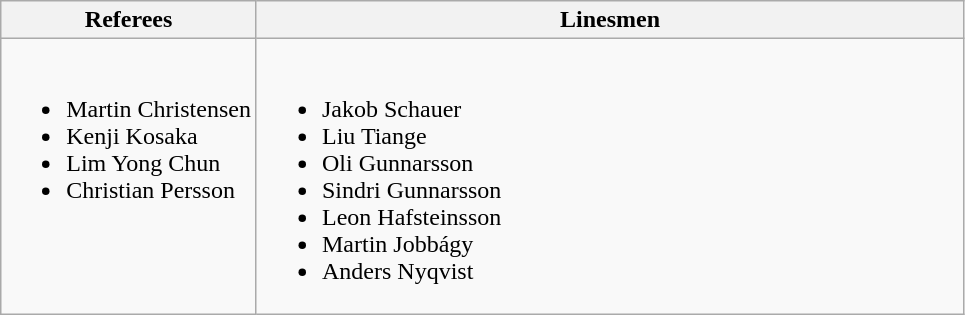<table class="wikitable">
<tr>
<th>Referees</th>
<th>Linesmen</th>
</tr>
<tr style="vertical-align:top">
<td><br><ul><li> Martin Christensen</li><li> Kenji Kosaka</li><li> Lim Yong Chun</li><li> Christian Persson</li></ul></td>
<td style="width:29em"><br><ul><li> Jakob Schauer</li><li> Liu Tiange</li><li> Oli Gunnarsson</li><li> Sindri Gunnarsson</li><li> Leon Hafsteinsson</li><li> Martin Jobbágy</li><li> Anders Nyqvist</li></ul></td>
</tr>
</table>
